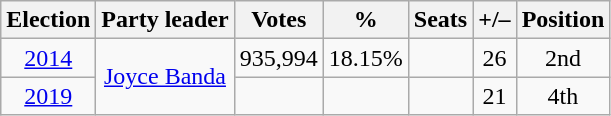<table class=wikitable style=text-align:center>
<tr>
<th>Election</th>
<th>Party leader</th>
<th><strong>Votes</strong></th>
<th><strong>%</strong></th>
<th><strong>Seats</strong></th>
<th>+/–</th>
<th><strong>Position</strong></th>
</tr>
<tr>
<td><a href='#'>2014</a></td>
<td rowspan="2"><a href='#'>Joyce Banda</a></td>
<td>935,994</td>
<td>18.15%</td>
<td></td>
<td> 26</td>
<td> 2nd</td>
</tr>
<tr>
<td><a href='#'>2019</a></td>
<td></td>
<td></td>
<td></td>
<td> 21</td>
<td> 4th</td>
</tr>
</table>
